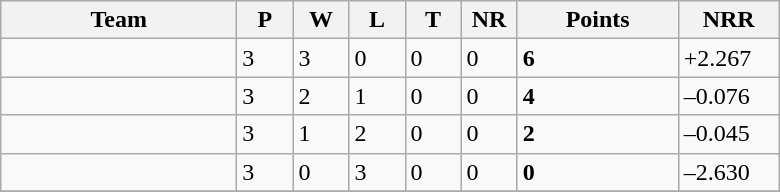<table class="wikitable">
<tr>
<th width=150>Team</th>
<th width=30 abbr="Played">P</th>
<th width=30 abbr="Won">W</th>
<th width=30 abbr="Lost">L</th>
<th width=30 abbr="Tied">T</th>
<th width=30 abbr="No result">NR</th>
<th width=100 abbr="Points">Points</th>
<th width=60 abbr="Net run rate">NRR</th>
</tr>
<tr>
<td align="left"></td>
<td>3</td>
<td>3</td>
<td>0</td>
<td>0</td>
<td>0</td>
<td><strong>6</strong></td>
<td>+2.267</td>
</tr>
<tr>
<td align="left"></td>
<td>3</td>
<td>2</td>
<td>1</td>
<td>0</td>
<td>0</td>
<td><strong>4</strong></td>
<td>–0.076</td>
</tr>
<tr>
<td align="left"></td>
<td>3</td>
<td>1</td>
<td>2</td>
<td>0</td>
<td>0</td>
<td><strong>2</strong></td>
<td>–0.045</td>
</tr>
<tr>
<td align="left"></td>
<td>3</td>
<td>0</td>
<td>3</td>
<td>0</td>
<td>0</td>
<td><strong>0</strong></td>
<td>–2.630</td>
</tr>
<tr>
</tr>
</table>
